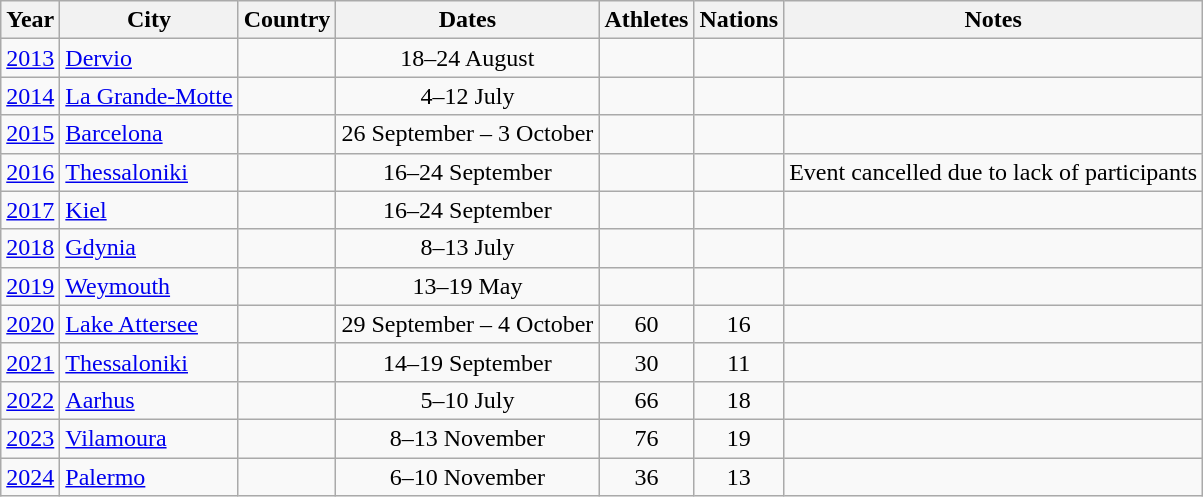<table class="wikitable">
<tr>
<th>Year</th>
<th>City</th>
<th>Country</th>
<th>Dates</th>
<th>Athletes</th>
<th>Nations</th>
<th>Notes</th>
</tr>
<tr>
<td><a href='#'>2013</a></td>
<td><a href='#'>Dervio</a></td>
<td></td>
<td align=center>18–24 August</td>
<td align=center></td>
<td align=center></td>
<td></td>
</tr>
<tr>
<td><a href='#'>2014</a></td>
<td><a href='#'>La Grande-Motte</a></td>
<td></td>
<td align=center>4–12 July</td>
<td align=center></td>
<td align=center></td>
<td></td>
</tr>
<tr>
<td><a href='#'>2015</a></td>
<td><a href='#'>Barcelona</a></td>
<td></td>
<td align=center>26 September – 3 October</td>
<td align=center></td>
<td align=center></td>
<td></td>
</tr>
<tr>
<td><a href='#'>2016</a></td>
<td><a href='#'>Thessaloniki</a></td>
<td></td>
<td align=center>16–24 September</td>
<td align=center></td>
<td align=center></td>
<td>Event cancelled due to lack of participants  </td>
</tr>
<tr>
<td><a href='#'>2017</a></td>
<td><a href='#'>Kiel</a></td>
<td></td>
<td align=center>16–24 September</td>
<td align=center></td>
<td align=center></td>
<td></td>
</tr>
<tr>
<td><a href='#'>2018</a></td>
<td><a href='#'>Gdynia</a></td>
<td></td>
<td align=center>8–13 July</td>
<td align=center></td>
<td align=center></td>
<td></td>
</tr>
<tr>
<td><a href='#'>2019</a></td>
<td><a href='#'>Weymouth</a></td>
<td></td>
<td align=center>13–19 May</td>
<td align=center></td>
<td align=center></td>
<td></td>
</tr>
<tr>
<td><a href='#'>2020</a></td>
<td><a href='#'>Lake Attersee</a></td>
<td></td>
<td align=center>29 September – 4 October</td>
<td align=center>60</td>
<td align=center>16</td>
<td></td>
</tr>
<tr>
<td><a href='#'>2021</a></td>
<td><a href='#'>Thessaloniki</a></td>
<td></td>
<td align=center>14–19 September</td>
<td align=center>30</td>
<td align=center>11</td>
<td></td>
</tr>
<tr>
<td><a href='#'>2022</a></td>
<td><a href='#'>Aarhus</a></td>
<td></td>
<td align=center>5–10 July</td>
<td align=center>66</td>
<td align=center>18</td>
<td></td>
</tr>
<tr>
<td><a href='#'>2023</a></td>
<td><a href='#'>Vilamoura</a></td>
<td></td>
<td align=center>8–13 November</td>
<td align=center>76</td>
<td align=center>19</td>
<td></td>
</tr>
<tr>
<td><a href='#'>2024</a></td>
<td><a href='#'>Palermo</a></td>
<td></td>
<td align=center>6–10 November</td>
<td align=center>36</td>
<td align=center>13</td>
<td></td>
</tr>
</table>
